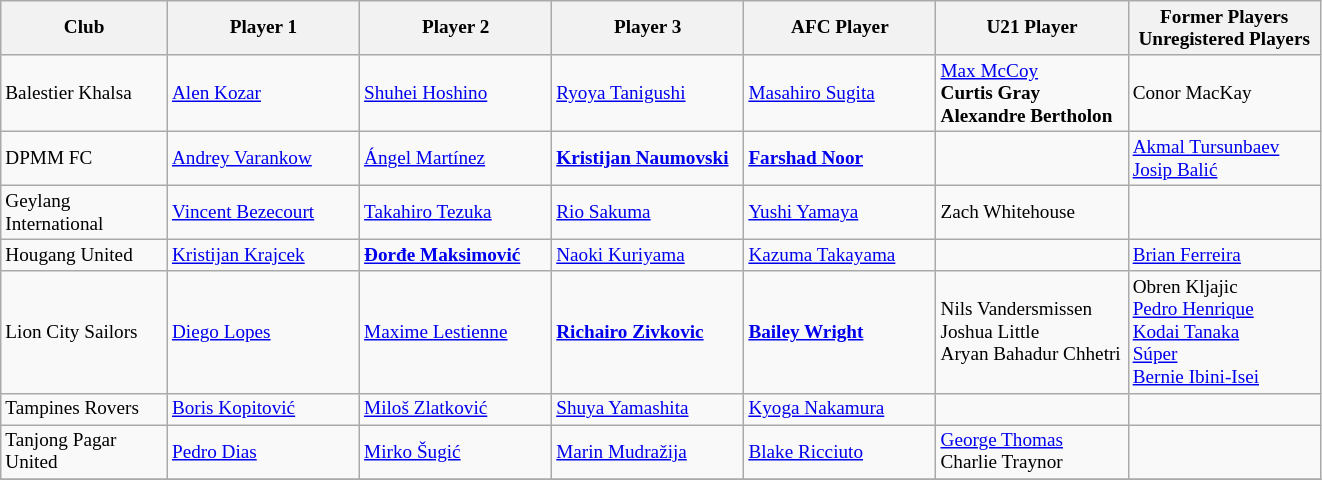<table class="wikitable sortable" style="font-size:80%;">
<tr>
<th style="width:105px;">Club</th>
<th style="width:122px;">Player 1</th>
<th style="width:122px;">Player 2</th>
<th style="width:122px;">Player 3</th>
<th style="width:122px;">AFC Player</th>
<th style="width:122px;">U21 Player</th>
<th style="width:122px;">Former Players <br>  Unregistered Players</th>
</tr>
<tr>
<td>Balestier Khalsa</td>
<td> <a href='#'>Alen Kozar</a></td>
<td> <a href='#'>Shuhei Hoshino</a></td>
<td> <a href='#'>Ryoya Tanigushi</a></td>
<td> <a href='#'>Masahiro Sugita</a></td>
<td> <a href='#'>Max McCoy</a> <br>  <strong>Curtis Gray</strong> <br>  <strong>Alexandre Bertholon</strong></td>
<td> Conor MacKay</td>
</tr>
<tr>
<td>DPMM FC</td>
<td> <a href='#'>Andrey Varankow</a></td>
<td> <a href='#'>Ángel Martínez</a></td>
<td> <strong><a href='#'>Kristijan Naumovski</a></strong></td>
<td> <strong><a href='#'>Farshad Noor</a></strong></td>
<td></td>
<td> <a href='#'>Akmal Tursunbaev</a> <br>  <a href='#'>Josip Balić</a></td>
</tr>
<tr>
<td>Geylang International</td>
<td> <a href='#'>Vincent Bezecourt</a></td>
<td> <a href='#'>Takahiro Tezuka</a></td>
<td> <a href='#'>Rio Sakuma</a></td>
<td> <a href='#'>Yushi Yamaya</a></td>
<td> Zach Whitehouse</td>
<td></td>
</tr>
<tr>
<td>Hougang United</td>
<td> <a href='#'>Kristijan Krajcek</a></td>
<td> <strong><a href='#'>Đorđe Maksimović</a></strong></td>
<td> <a href='#'>Naoki Kuriyama</a></td>
<td> <a href='#'>Kazuma Takayama</a></td>
<td></td>
<td> <a href='#'>Brian Ferreira</a></td>
</tr>
<tr>
<td>Lion City Sailors</td>
<td> <a href='#'>Diego Lopes</a></td>
<td> <a href='#'>Maxime Lestienne</a></td>
<td> <strong><a href='#'>Richairo Zivkovic</a></strong> </td>
<td> <strong><a href='#'>Bailey Wright</a></strong> </td>
<td> Nils Vandersmissen <br>  Joshua Little <br>  Aryan Bahadur Chhetri</td>
<td> Obren Kljajic <br>  <a href='#'>Pedro Henrique</a> <br>  <a href='#'>Kodai Tanaka</a> <br>  <a href='#'>Súper</a> <br>  <a href='#'>Bernie Ibini-Isei</a></td>
</tr>
<tr>
<td>Tampines Rovers</td>
<td> <a href='#'>Boris Kopitović</a></td>
<td> <a href='#'>Miloš Zlatković</a></td>
<td> <a href='#'>Shuya Yamashita</a></td>
<td> <a href='#'>Kyoga Nakamura</a></td>
<td></td>
<td></td>
</tr>
<tr>
<td>Tanjong Pagar United</td>
<td> <a href='#'>Pedro Dias</a></td>
<td> <a href='#'>Mirko Šugić</a></td>
<td> <a href='#'>Marin Mudražija</a></td>
<td> <a href='#'>Blake Ricciuto</a></td>
<td> <a href='#'>George Thomas</a><br>  Charlie Traynor</td>
<td></td>
</tr>
<tr>
</tr>
</table>
